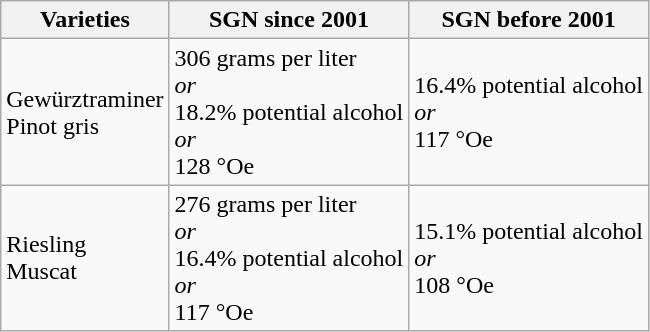<table class="wikitable">
<tr>
<th>Varieties</th>
<th>SGN since 2001</th>
<th>SGN before 2001</th>
</tr>
<tr>
<td>Gewürztraminer <br> Pinot gris</td>
<td>306 grams per liter <br> <em>or</em> <br> 18.2% potential alcohol <br> <em>or</em> <br> 128 °Oe</td>
<td>16.4% potential alcohol <br> <em>or</em> <br> 117 °Oe</td>
</tr>
<tr>
<td>Riesling <br> Muscat</td>
<td>276 grams per liter <br> <em>or</em> <br> 16.4% potential alcohol <br> <em>or</em> <br> 117 °Oe</td>
<td>15.1% potential alcohol <br> <em>or</em> <br> 108 °Oe</td>
</tr>
</table>
